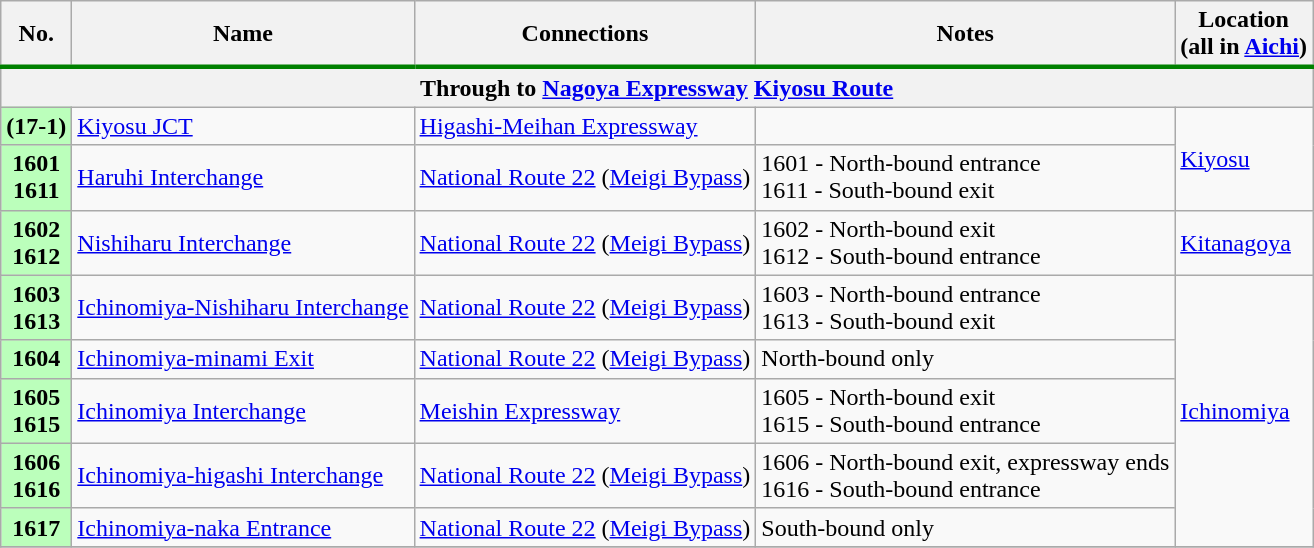<table class="wikitable">
<tr>
<th style="border-bottom: 3px solid green;">No.</th>
<th style="border-bottom: 3px solid green;">Name</th>
<th style="border-bottom: 3px solid green;">Connections</th>
<th style="border-bottom: 3px solid green;">Notes</th>
<th style="border-bottom: 3px solid green;">Location<br>(all in <a href='#'>Aichi</a>)</th>
</tr>
<tr>
<th colspan="5"><strong>Through to  <a href='#'>Nagoya Expressway</a> <a href='#'>Kiyosu Route</a></strong></th>
</tr>
<tr>
<th style="background-color: #BFB;">(17-1)</th>
<td><a href='#'>Kiyosu JCT</a></td>
<td> <a href='#'>Higashi-Meihan Expressway</a></td>
<td></td>
<td rowspan="2"><a href='#'>Kiyosu</a></td>
</tr>
<tr>
<th style="background-color: #BFB;">1601<br>1611</th>
<td><a href='#'>Haruhi Interchange</a></td>
<td> <a href='#'>National Route 22</a> (<a href='#'>Meigi Bypass</a>)</td>
<td>1601 - North-bound entrance<br>1611 - South-bound exit</td>
</tr>
<tr>
<th style="background-color: #BFB;">1602<br>1612</th>
<td><a href='#'>Nishiharu Interchange</a></td>
<td> <a href='#'>National Route 22</a> (<a href='#'>Meigi Bypass</a>)</td>
<td>1602 - North-bound exit<br>1612 - South-bound entrance</td>
<td rowspan="1"><a href='#'>Kitanagoya</a></td>
</tr>
<tr>
<th style="background-color: #BFB;">1603<br>1613</th>
<td><a href='#'>Ichinomiya-Nishiharu Interchange</a></td>
<td> <a href='#'>National Route 22</a> (<a href='#'>Meigi Bypass</a>)</td>
<td>1603 - North-bound entrance<br>1613 - South-bound exit</td>
<td rowspan="5"><a href='#'>Ichinomiya</a></td>
</tr>
<tr>
<th style="background-color: #BFB;">1604</th>
<td><a href='#'>Ichinomiya-minami Exit</a></td>
<td> <a href='#'>National Route 22</a> (<a href='#'>Meigi Bypass</a>)</td>
<td>North-bound only</td>
</tr>
<tr>
<th style="background-color: #BFB;">1605<br>1615</th>
<td><a href='#'>Ichinomiya Interchange</a></td>
<td> <a href='#'>Meishin Expressway</a></td>
<td>1605 - North-bound exit<br>1615 - South-bound entrance</td>
</tr>
<tr>
<th style="background-color: #BFB;">1606<br>1616</th>
<td><a href='#'>Ichinomiya-higashi Interchange</a></td>
<td> <a href='#'>National Route 22</a> (<a href='#'>Meigi Bypass</a>)</td>
<td>1606 - North-bound exit, expressway ends<br>1616 - South-bound entrance</td>
</tr>
<tr>
<th style="background-color: #BFB;">1617</th>
<td><a href='#'>Ichinomiya-naka Entrance</a></td>
<td> <a href='#'>National Route 22</a> (<a href='#'>Meigi Bypass</a>)</td>
<td>South-bound only</td>
</tr>
<tr>
</tr>
</table>
